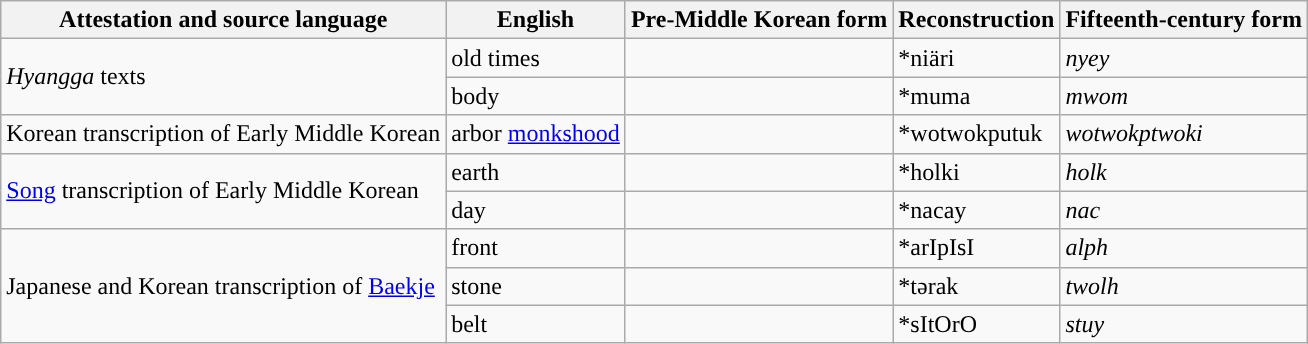<table class="wikitable">
<tr>
<th>Attestation and source language</th>
<th>English</th>
<th>Pre-Middle Korean form</th>
<th>Reconstruction</th>
<th>Fifteenth-century form</th>
</tr>
<tr>
<td rowspan="2'"><em>Hyangga</em> texts</td>
<td>old times</td>
<td></td>
<td>*niäri</td>
<td> <em>nyey</em></td>
</tr>
<tr>
<td>body</td>
<td></td>
<td>*muma</td>
<td> <em>mwom</em></td>
</tr>
<tr>
<td>Korean transcription of Early Middle Korean</td>
<td>arbor <a href='#'>monkshood</a></td>
<td></td>
<td>*wotwokputuk</td>
<td> <em>wotwokptwoki</em></td>
</tr>
<tr>
<td rowspan="2'"><a href='#'>Song</a> transcription of Early Middle Korean</td>
<td>earth</td>
<td></td>
<td>*holki</td>
<td> <em>holk</em></td>
</tr>
<tr>
<td>day</td>
<td></td>
<td>*nacay</td>
<td> <em>nac</em></td>
</tr>
<tr>
<td rowspan="3">Japanese and Korean transcription of <a href='#'>Baekje</a></td>
<td>front</td>
<td></td>
<td>*arIpIsI</td>
<td> <em>alph</em></td>
</tr>
<tr>
<td>stone</td>
<td></td>
<td>*tərak</td>
<td> <em>twolh</em></td>
</tr>
<tr>
<td>belt</td>
<td></td>
<td>*sItOrO</td>
<td> <em>stuy</em></td>
</tr>
</table>
